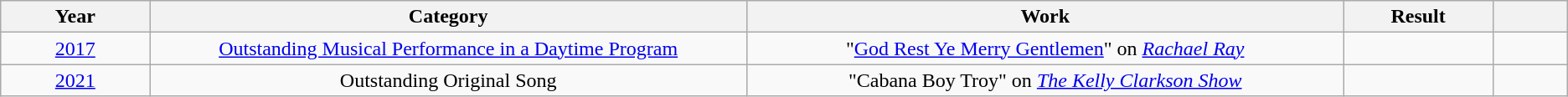<table class="wikitable">
<tr>
<th style="width:5%;">Year</th>
<th style="width:20%;">Category</th>
<th style="width:20%;">Work</th>
<th style="width:5%;">Result</th>
<th style="width:2.5%;"></th>
</tr>
<tr>
<td style="text-align:center;"><a href='#'>2017</a></td>
<td style="text-align:center;"><a href='#'>Outstanding Musical Performance in a Daytime Program</a></td>
<td style="text-align:center;">"<a href='#'>God Rest Ye Merry Gentlemen</a>" on <em><a href='#'>Rachael Ray</a></em></td>
<td></td>
<td style="text-align:center;"></td>
</tr>
<tr>
<td style="text-align:center;"><a href='#'>2021</a></td>
<td style="text-align:center;">Outstanding Original Song</td>
<td style="text-align:center;">"Cabana Boy Troy" on <em><a href='#'>The Kelly Clarkson Show</a></em></td>
<td></td>
<td style="text-align:center;"></td>
</tr>
</table>
